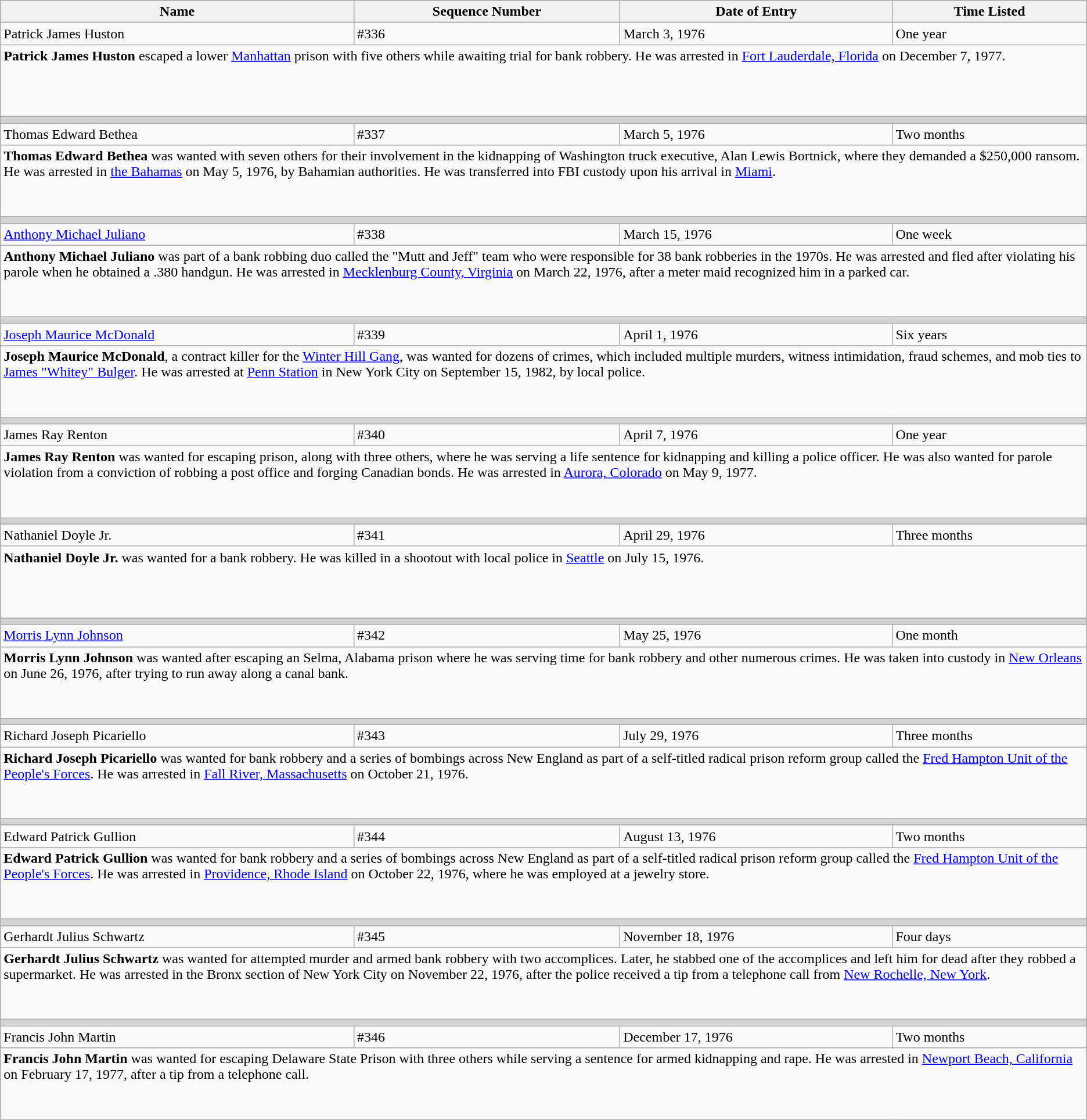<table class="wikitable">
<tr>
<th>Name</th>
<th>Sequence Number</th>
<th>Date of Entry</th>
<th>Time Listed</th>
</tr>
<tr>
<td height="10">Patrick James Huston</td>
<td>#336</td>
<td>March 3, 1976</td>
<td>One year</td>
</tr>
<tr>
<td colspan="4" valign="top" height="75"><strong>Patrick James Huston</strong> escaped a lower <a href='#'>Manhattan</a> prison with five others while awaiting trial for bank robbery. He was arrested in <a href='#'>Fort Lauderdale, Florida</a> on December 7, 1977.</td>
</tr>
<tr>
<td colSpan="4" style="background-color:lightgrey;"></td>
</tr>
<tr>
<td height="10">Thomas Edward Bethea</td>
<td>#337</td>
<td>March 5, 1976</td>
<td>Two months</td>
</tr>
<tr>
<td colspan="4" valign="top" height="75"><strong>Thomas Edward Bethea</strong> was wanted with seven others for their involvement in the kidnapping of Washington truck executive, Alan Lewis Bortnick, where they demanded a $250,000 ransom. He was arrested in <a href='#'>the Bahamas</a> on May 5, 1976, by Bahamian authorities. He was transferred into FBI custody upon his arrival in <a href='#'>Miami</a>.</td>
</tr>
<tr>
<td colSpan="4" style="background-color:lightgrey;"></td>
</tr>
<tr>
<td height="10"><a href='#'>Anthony Michael Juliano</a></td>
<td>#338</td>
<td>March 15, 1976</td>
<td>One week</td>
</tr>
<tr>
<td colspan="4" valign="top" height="75"><strong>Anthony Michael Juliano</strong> was part of a bank robbing duo called the "Mutt and Jeff" team who were responsible for 38 bank robberies in the 1970s. He was arrested and fled after violating his parole when he obtained a .380 handgun. He was arrested in <a href='#'>Mecklenburg County, Virginia</a> on March 22, 1976, after a meter maid recognized him in a parked car.</td>
</tr>
<tr>
<td colSpan="4" style="background-color:lightgrey;"></td>
</tr>
<tr>
<td height="10"><a href='#'>Joseph Maurice McDonald</a></td>
<td>#339</td>
<td>April 1, 1976</td>
<td>Six years</td>
</tr>
<tr>
<td colspan="4" valign="top" height="75"><strong>Joseph Maurice McDonald</strong>, a contract killer for the <a href='#'>Winter Hill Gang</a>, was wanted for dozens of crimes, which included multiple murders, witness intimidation, fraud schemes, and mob ties to <a href='#'>James "Whitey" Bulger</a>. He was arrested at <a href='#'>Penn Station</a> in New York City on September 15, 1982, by local police.</td>
</tr>
<tr>
<td colSpan="4" style="background-color:lightgrey;"></td>
</tr>
<tr>
<td height="10">James Ray Renton</td>
<td>#340</td>
<td>April 7, 1976</td>
<td>One year</td>
</tr>
<tr>
<td colspan="4" valign="top" height="75"><strong>James Ray Renton</strong> was wanted for escaping prison, along with three others, where he was serving a life sentence for kidnapping and killing a police officer. He was also wanted for parole violation from a conviction of robbing a post office and forging Canadian bonds. He was arrested in <a href='#'>Aurora, Colorado</a> on May 9, 1977.</td>
</tr>
<tr>
<td colSpan="4" style="background-color:lightgrey;"></td>
</tr>
<tr>
<td height="10">Nathaniel Doyle Jr.</td>
<td>#341</td>
<td>April 29, 1976</td>
<td>Three months</td>
</tr>
<tr>
<td colspan="4" valign="top" height="75"><strong>Nathaniel Doyle Jr.</strong> was wanted for a bank robbery. He was killed in a shootout with local police in <a href='#'>Seattle</a> on July 15, 1976.</td>
</tr>
<tr>
<td colSpan="4" style="background-color:lightgrey;"></td>
</tr>
<tr>
<td height="10"><a href='#'>Morris Lynn Johnson</a></td>
<td>#342</td>
<td>May 25, 1976</td>
<td>One month</td>
</tr>
<tr>
<td colspan="4" valign="top" height="75"><strong>Morris Lynn Johnson</strong> was wanted after escaping an Selma, Alabama prison where he was serving time for bank robbery and other numerous crimes. He was taken into custody in <a href='#'>New Orleans</a> on June 26, 1976, after trying to run away along a canal bank.</td>
</tr>
<tr>
<td colSpan="4" style="background-color:lightgrey;"></td>
</tr>
<tr>
<td height="10">Richard Joseph Picariello</td>
<td>#343</td>
<td>July 29, 1976</td>
<td>Three months</td>
</tr>
<tr>
<td colspan="4" valign="top" height="75"><strong>Richard Joseph Picariello</strong> was wanted for bank robbery and a series of bombings across New England as part of a self-titled radical prison reform group called the <a href='#'>Fred Hampton Unit of the People's Forces</a>. He was arrested in <a href='#'>Fall River, Massachusetts</a> on October 21, 1976.</td>
</tr>
<tr>
<td colSpan="4" style="background-color:lightgrey;"></td>
</tr>
<tr>
<td height="10">Edward Patrick Gullion</td>
<td>#344</td>
<td>August 13, 1976</td>
<td>Two months</td>
</tr>
<tr>
<td colspan="4" valign="top" height="75"><strong>Edward Patrick Gullion</strong> was wanted for bank robbery and a series of bombings across New England as part of a self-titled radical prison reform group called the <a href='#'>Fred Hampton Unit of the People's Forces</a>. He was arrested in <a href='#'>Providence, Rhode Island</a> on October 22, 1976, where he was employed at a jewelry store.</td>
</tr>
<tr>
<td colSpan="4" style="background-color:lightgrey;"></td>
</tr>
<tr>
<td height="10">Gerhardt Julius Schwartz</td>
<td>#345</td>
<td>November 18, 1976</td>
<td>Four days</td>
</tr>
<tr>
<td colspan="4" valign="top" height="75"><strong>Gerhardt Julius Schwartz</strong> was wanted for attempted murder and armed bank robbery with two accomplices. Later, he stabbed one of the accomplices and left him for dead after they robbed a supermarket. He was arrested in the Bronx section of New York City on November 22, 1976, after the police received a tip from a telephone call from <a href='#'>New Rochelle, New York</a>.</td>
</tr>
<tr>
<td colSpan="4" style="background-color:lightgrey;"></td>
</tr>
<tr>
<td height="10">Francis John Martin</td>
<td>#346</td>
<td>December 17, 1976</td>
<td>Two months</td>
</tr>
<tr>
<td colspan="4" valign="top" height="75"><strong>Francis John Martin</strong> was wanted for escaping Delaware State Prison with three others while serving a sentence for armed kidnapping and rape. He was arrested in <a href='#'>Newport Beach, California</a> on February 17, 1977, after a tip from a telephone call.</td>
</tr>
</table>
